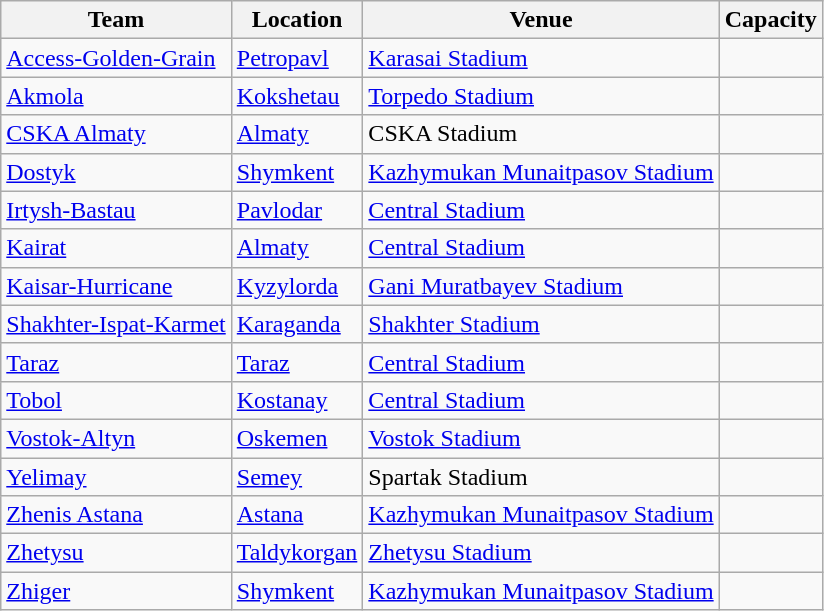<table class="wikitable sortable" border="1">
<tr>
<th>Team</th>
<th>Location</th>
<th>Venue</th>
<th>Capacity</th>
</tr>
<tr>
<td><a href='#'>Access-Golden-Grain</a></td>
<td><a href='#'>Petropavl</a></td>
<td><a href='#'>Karasai Stadium</a></td>
<td style="text-align:center;"></td>
</tr>
<tr>
<td><a href='#'>Akmola</a></td>
<td><a href='#'>Kokshetau</a></td>
<td><a href='#'>Torpedo Stadium</a></td>
<td style="text-align:center;"></td>
</tr>
<tr>
<td><a href='#'>CSKA Almaty</a></td>
<td><a href='#'>Almaty</a></td>
<td>CSKA Stadium</td>
<td style="text-align:center;"></td>
</tr>
<tr>
<td><a href='#'>Dostyk</a></td>
<td><a href='#'>Shymkent</a></td>
<td><a href='#'>Kazhymukan Munaitpasov Stadium</a></td>
<td style="text-align:center;"></td>
</tr>
<tr>
<td><a href='#'>Irtysh-Bastau</a></td>
<td><a href='#'>Pavlodar</a></td>
<td><a href='#'>Central Stadium</a></td>
<td style="text-align:center;"></td>
</tr>
<tr>
<td><a href='#'>Kairat</a></td>
<td><a href='#'>Almaty</a></td>
<td><a href='#'>Central Stadium</a></td>
<td style="text-align:center;"></td>
</tr>
<tr>
<td><a href='#'>Kaisar-Hurricane</a></td>
<td><a href='#'>Kyzylorda</a></td>
<td><a href='#'>Gani Muratbayev Stadium</a></td>
<td style="text-align:center;"></td>
</tr>
<tr>
<td><a href='#'>Shakhter-Ispat-Karmet</a></td>
<td><a href='#'>Karaganda</a></td>
<td><a href='#'>Shakhter Stadium</a></td>
<td style="text-align:center;"></td>
</tr>
<tr>
<td><a href='#'>Taraz</a></td>
<td><a href='#'>Taraz</a></td>
<td><a href='#'>Central Stadium</a></td>
<td style="text-align:center;"></td>
</tr>
<tr>
<td><a href='#'>Tobol</a></td>
<td><a href='#'>Kostanay</a></td>
<td><a href='#'>Central Stadium</a></td>
<td style="text-align:center;"></td>
</tr>
<tr>
<td><a href='#'>Vostok-Altyn</a></td>
<td><a href='#'>Oskemen</a></td>
<td><a href='#'>Vostok Stadium</a></td>
<td style="text-align:center;"></td>
</tr>
<tr>
<td><a href='#'>Yelimay</a></td>
<td><a href='#'>Semey</a></td>
<td>Spartak Stadium</td>
<td style="text-align:center;"></td>
</tr>
<tr>
<td><a href='#'>Zhenis Astana</a></td>
<td><a href='#'>Astana</a></td>
<td><a href='#'>Kazhymukan Munaitpasov Stadium</a></td>
<td style="text-align:center;"></td>
</tr>
<tr>
<td><a href='#'>Zhetysu</a></td>
<td><a href='#'>Taldykorgan</a></td>
<td><a href='#'>Zhetysu Stadium</a></td>
<td style="text-align:center;"></td>
</tr>
<tr>
<td><a href='#'>Zhiger</a></td>
<td><a href='#'>Shymkent</a></td>
<td><a href='#'>Kazhymukan Munaitpasov Stadium</a></td>
<td style="text-align:center;"></td>
</tr>
</table>
